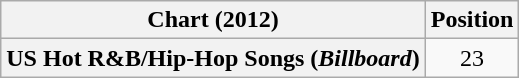<table class="wikitable plainrowheaders" style="text-align:center">
<tr>
<th scope="col">Chart (2012)</th>
<th scope="col">Position</th>
</tr>
<tr>
<th scope="row">US Hot R&B/Hip-Hop Songs (<em>Billboard</em>)</th>
<td>23</td>
</tr>
</table>
